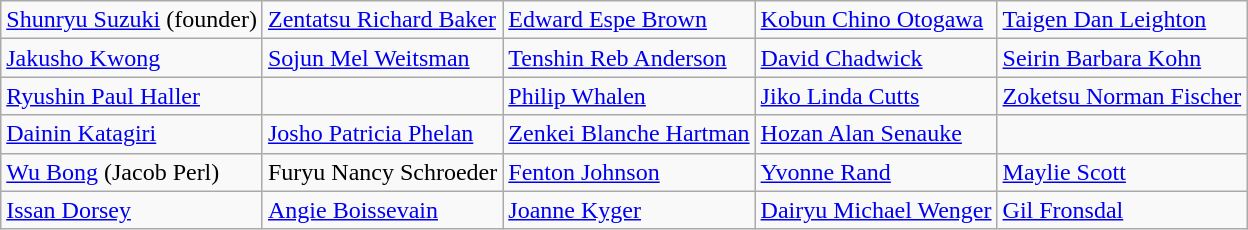<table class="wikitable">
<tr>
<td><a href='#'>Shunryu Suzuki</a> (founder)</td>
<td><a href='#'>Zentatsu Richard Baker</a></td>
<td><a href='#'>Edward Espe Brown</a></td>
<td><a href='#'>Kobun Chino Otogawa</a></td>
<td><a href='#'>Taigen Dan Leighton</a></td>
</tr>
<tr>
<td><a href='#'>Jakusho Kwong</a></td>
<td><a href='#'>Sojun Mel Weitsman</a></td>
<td><a href='#'>Tenshin Reb Anderson</a></td>
<td><a href='#'>David Chadwick</a></td>
<td><a href='#'>Seirin Barbara Kohn</a></td>
</tr>
<tr>
<td><a href='#'>Ryushin Paul Haller</a></td>
<td></td>
<td><a href='#'>Philip Whalen</a></td>
<td><a href='#'>Jiko Linda Cutts</a></td>
<td><a href='#'>Zoketsu Norman Fischer</a></td>
</tr>
<tr>
<td><a href='#'>Dainin Katagiri</a></td>
<td><a href='#'>Josho Patricia Phelan</a></td>
<td><a href='#'>Zenkei Blanche Hartman</a></td>
<td><a href='#'>Hozan Alan Senauke</a></td>
</tr>
<tr>
<td><a href='#'>Wu Bong</a> (Jacob Perl)</td>
<td>Furyu Nancy Schroeder</td>
<td><a href='#'>Fenton Johnson</a></td>
<td><a href='#'>Yvonne Rand</a></td>
<td><a href='#'>Maylie Scott</a></td>
</tr>
<tr>
<td><a href='#'>Issan Dorsey</a></td>
<td><a href='#'>Angie Boissevain</a></td>
<td><a href='#'>Joanne Kyger</a></td>
<td><a href='#'>Dairyu Michael Wenger</a></td>
<td><a href='#'>Gil Fronsdal</a></td>
</tr>
</table>
